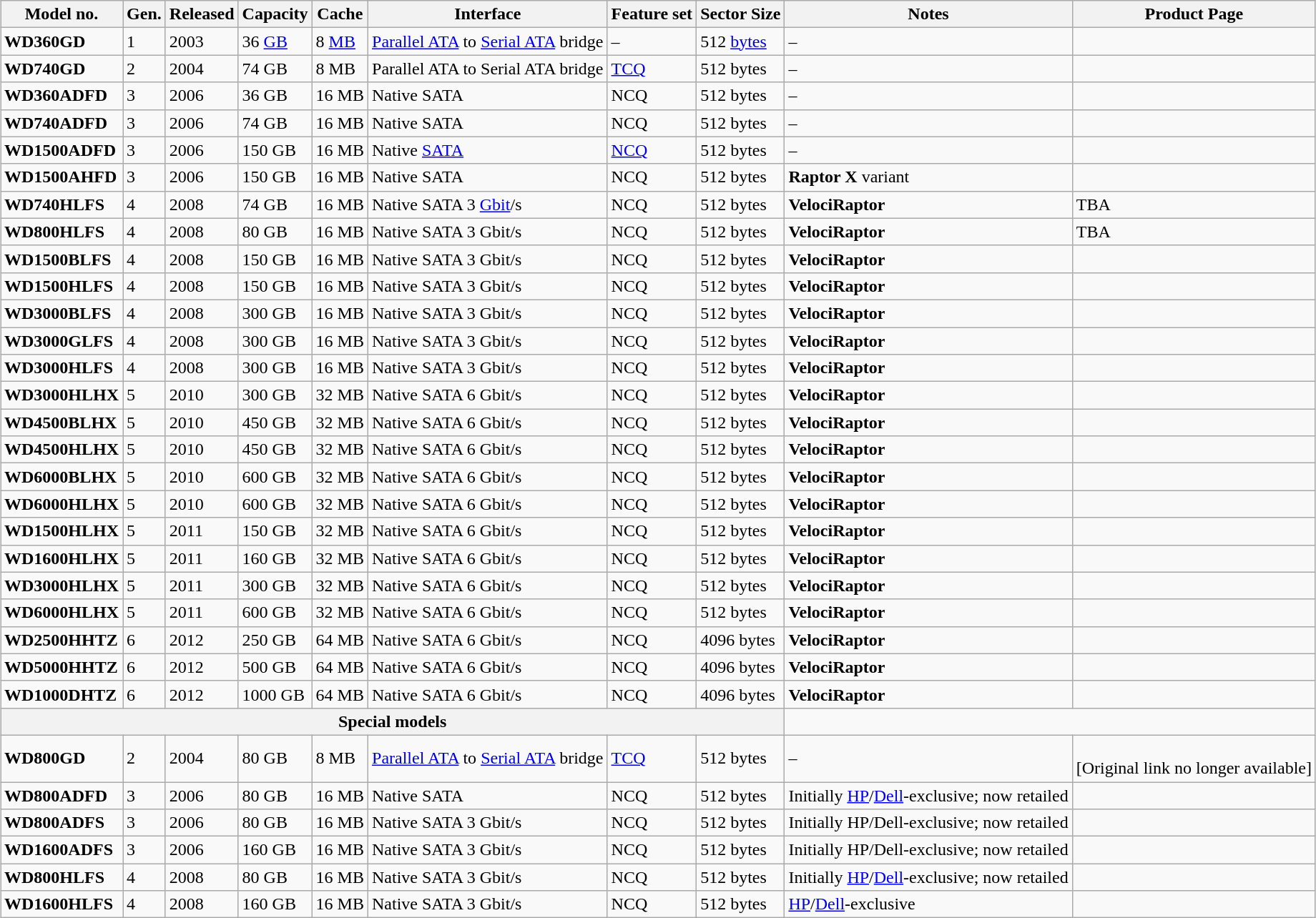<table class="wikitable sortable" style="margin: 1em auto 1em auto">
<tr>
<th>Model no.</th>
<th>Gen.</th>
<th>Released</th>
<th>Capacity</th>
<th>Cache</th>
<th>Interface</th>
<th>Feature set</th>
<th>Sector Size</th>
<th>Notes</th>
<th>Product Page</th>
</tr>
<tr>
<td><strong>WD360GD</strong></td>
<td>1</td>
<td>2003</td>
<td>36 <a href='#'>GB</a></td>
<td>8 <a href='#'>MB</a></td>
<td><a href='#'>Parallel ATA</a> to <a href='#'>Serial ATA</a> bridge</td>
<td>–</td>
<td>512 <a href='#'>bytes</a></td>
<td>–</td>
<td></td>
</tr>
<tr>
<td><strong>WD740GD</strong></td>
<td>2</td>
<td>2004</td>
<td>74 GB</td>
<td>8 MB</td>
<td>Parallel ATA to Serial ATA bridge</td>
<td><a href='#'>TCQ</a></td>
<td>512 bytes</td>
<td>–</td>
<td></td>
</tr>
<tr>
<td><strong>WD360ADFD</strong></td>
<td>3</td>
<td>2006</td>
<td>36 GB</td>
<td>16 MB</td>
<td>Native SATA</td>
<td>NCQ</td>
<td>512 bytes</td>
<td>–</td>
<td></td>
</tr>
<tr>
<td><strong>WD740ADFD</strong></td>
<td>3</td>
<td>2006</td>
<td>74 GB</td>
<td>16 MB</td>
<td>Native SATA</td>
<td>NCQ</td>
<td>512 bytes</td>
<td>–</td>
<td></td>
</tr>
<tr>
<td><strong>WD1500ADFD</strong></td>
<td>3</td>
<td>2006</td>
<td>150 GB</td>
<td>16 MB</td>
<td>Native <a href='#'>SATA</a></td>
<td><a href='#'>NCQ</a></td>
<td>512 bytes</td>
<td>–</td>
<td></td>
</tr>
<tr>
<td><strong>WD1500AHFD</strong></td>
<td>3</td>
<td>2006</td>
<td>150 GB</td>
<td>16 MB</td>
<td>Native SATA</td>
<td>NCQ</td>
<td>512 bytes</td>
<td><strong>Raptor X</strong> variant</td>
<td></td>
</tr>
<tr>
<td><strong>WD740HLFS</strong></td>
<td>4</td>
<td>2008</td>
<td>74 GB</td>
<td>16 MB</td>
<td>Native SATA 3 <a href='#'>Gbit</a>/s</td>
<td>NCQ</td>
<td>512 bytes</td>
<td><strong>VelociRaptor</strong></td>
<td>TBA</td>
</tr>
<tr>
<td><strong>WD800HLFS</strong></td>
<td>4</td>
<td>2008</td>
<td>80 GB</td>
<td>16 MB</td>
<td>Native SATA 3 Gbit/s</td>
<td>NCQ</td>
<td>512 bytes</td>
<td><strong>VelociRaptor</strong></td>
<td>TBA</td>
</tr>
<tr>
<td><strong>WD1500BLFS</strong></td>
<td>4</td>
<td>2008</td>
<td>150 GB</td>
<td>16 MB</td>
<td>Native SATA 3 Gbit/s</td>
<td>NCQ</td>
<td>512 bytes</td>
<td><strong>VelociRaptor</strong></td>
<td></td>
</tr>
<tr>
<td><strong>WD1500HLFS</strong></td>
<td>4</td>
<td>2008</td>
<td>150 GB</td>
<td>16 MB</td>
<td>Native SATA 3 Gbit/s</td>
<td>NCQ</td>
<td>512 bytes</td>
<td><strong>VelociRaptor</strong></td>
<td></td>
</tr>
<tr>
<td><strong>WD3000BLFS</strong></td>
<td>4</td>
<td>2008</td>
<td>300 GB</td>
<td>16 MB</td>
<td>Native SATA 3 Gbit/s</td>
<td>NCQ</td>
<td>512 bytes</td>
<td><strong>VelociRaptor</strong></td>
<td></td>
</tr>
<tr>
<td><strong>WD3000GLFS</strong></td>
<td>4</td>
<td>2008</td>
<td>300 GB</td>
<td>16 MB</td>
<td>Native SATA 3 Gbit/s</td>
<td>NCQ</td>
<td>512 bytes</td>
<td><strong>VelociRaptor</strong></td>
<td></td>
</tr>
<tr>
<td><strong>WD3000HLFS</strong></td>
<td>4</td>
<td>2008</td>
<td>300 GB</td>
<td>16 MB</td>
<td>Native SATA 3 Gbit/s</td>
<td>NCQ</td>
<td>512 bytes</td>
<td><strong>VelociRaptor</strong></td>
<td></td>
</tr>
<tr>
<td><strong>WD3000HLHX</strong></td>
<td>5</td>
<td>2010</td>
<td>300 GB</td>
<td>32 MB</td>
<td>Native SATA 6 Gbit/s</td>
<td>NCQ</td>
<td>512 bytes</td>
<td><strong>VelociRaptor</strong></td>
<td></td>
</tr>
<tr>
<td><strong>WD4500BLHX</strong></td>
<td>5</td>
<td>2010</td>
<td>450 GB</td>
<td>32 MB</td>
<td>Native SATA 6 Gbit/s</td>
<td>NCQ</td>
<td>512 bytes</td>
<td><strong>VelociRaptor</strong></td>
<td></td>
</tr>
<tr>
<td><strong>WD4500HLHX</strong></td>
<td>5</td>
<td>2010</td>
<td>450 GB</td>
<td>32 MB</td>
<td>Native SATA 6 Gbit/s</td>
<td>NCQ</td>
<td>512 bytes</td>
<td><strong>VelociRaptor</strong></td>
<td></td>
</tr>
<tr>
<td><strong>WD6000BLHX</strong></td>
<td>5</td>
<td>2010</td>
<td>600 GB</td>
<td>32 MB</td>
<td>Native SATA 6 Gbit/s</td>
<td>NCQ</td>
<td>512 bytes</td>
<td><strong>VelociRaptor</strong></td>
<td></td>
</tr>
<tr>
<td><strong>WD6000HLHX</strong></td>
<td>5</td>
<td>2010</td>
<td>600 GB</td>
<td>32 MB</td>
<td>Native SATA 6 Gbit/s</td>
<td>NCQ</td>
<td>512 bytes</td>
<td><strong>VelociRaptor</strong></td>
<td></td>
</tr>
<tr>
<td><strong>WD1500HLHX</strong></td>
<td>5</td>
<td>2011</td>
<td>150 GB</td>
<td>32 MB</td>
<td>Native SATA 6 Gbit/s</td>
<td>NCQ</td>
<td>512 bytes</td>
<td><strong>VelociRaptor</strong></td>
<td></td>
</tr>
<tr>
<td><strong>WD1600HLHX</strong></td>
<td>5</td>
<td>2011</td>
<td>160 GB</td>
<td>32 MB</td>
<td>Native SATA 6 Gbit/s</td>
<td>NCQ</td>
<td>512 bytes</td>
<td><strong>VelociRaptor</strong></td>
<td></td>
</tr>
<tr>
<td><strong>WD3000HLHX</strong></td>
<td>5</td>
<td>2011</td>
<td>300 GB</td>
<td>32 MB</td>
<td>Native SATA 6 Gbit/s</td>
<td>NCQ</td>
<td>512 bytes</td>
<td><strong>VelociRaptor</strong></td>
<td></td>
</tr>
<tr>
<td><strong>WD6000HLHX</strong></td>
<td>5</td>
<td>2011</td>
<td>600 GB</td>
<td>32 MB</td>
<td>Native SATA 6 Gbit/s</td>
<td>NCQ</td>
<td>512 bytes</td>
<td><strong>VelociRaptor</strong></td>
<td></td>
</tr>
<tr>
<td><strong>WD2500HHTZ</strong></td>
<td>6</td>
<td>2012</td>
<td>250 GB</td>
<td>64 MB</td>
<td>Native SATA 6 Gbit/s</td>
<td>NCQ</td>
<td>4096 bytes</td>
<td><strong>VelociRaptor</strong></td>
<td></td>
</tr>
<tr>
<td><strong>WD5000HHTZ</strong></td>
<td>6</td>
<td>2012</td>
<td>500 GB</td>
<td>64 MB</td>
<td>Native SATA 6 Gbit/s</td>
<td>NCQ</td>
<td>4096 bytes</td>
<td><strong>VelociRaptor</strong></td>
<td></td>
</tr>
<tr>
<td><strong>WD1000DHTZ</strong></td>
<td>6</td>
<td>2012</td>
<td>1000 GB</td>
<td>64 MB</td>
<td>Native SATA 6 Gbit/s</td>
<td>NCQ</td>
<td>4096 bytes</td>
<td><strong>VelociRaptor</strong></td>
<td></td>
</tr>
<tr>
<th colspan=8>Special models</th>
</tr>
<tr>
<td><strong>WD800GD</strong></td>
<td>2</td>
<td>2004</td>
<td>80 GB</td>
<td>8 MB</td>
<td><a href='#'>Parallel ATA</a> to <a href='#'>Serial ATA</a> bridge</td>
<td><a href='#'>TCQ</a></td>
<td>512 bytes</td>
<td>–</td>
<td><br>[Original link no longer available]</td>
</tr>
<tr>
<td><strong>WD800ADFD</strong></td>
<td>3</td>
<td>2006</td>
<td>80 GB</td>
<td>16 MB</td>
<td>Native SATA</td>
<td>NCQ</td>
<td>512 bytes</td>
<td>Initially <a href='#'>HP</a>/<a href='#'>Dell</a>-exclusive; now retailed</td>
<td></td>
</tr>
<tr>
<td><strong>WD800ADFS</strong></td>
<td>3</td>
<td>2006</td>
<td>80 GB</td>
<td>16 MB</td>
<td>Native SATA 3 Gbit/s</td>
<td>NCQ</td>
<td>512 bytes</td>
<td>Initially HP/Dell-exclusive; now retailed</td>
<td></td>
</tr>
<tr>
<td><strong>WD1600ADFS</strong></td>
<td>3</td>
<td>2006</td>
<td>160 GB</td>
<td>16 MB</td>
<td>Native SATA 3 Gbit/s</td>
<td>NCQ</td>
<td>512 bytes</td>
<td>Initially HP/Dell-exclusive; now retailed</td>
<td></td>
</tr>
<tr>
<td><strong>WD800HLFS</strong></td>
<td>4</td>
<td>2008</td>
<td>80 GB</td>
<td>16 MB</td>
<td>Native SATA 3 Gbit/s</td>
<td>NCQ</td>
<td>512 bytes</td>
<td>Initially <a href='#'>HP</a>/<a href='#'>Dell</a>-exclusive; now retailed</td>
<td></td>
</tr>
<tr>
<td><strong>WD1600HLFS</strong></td>
<td>4</td>
<td>2008</td>
<td>160 GB</td>
<td>16 MB</td>
<td>Native SATA 3 Gbit/s</td>
<td>NCQ</td>
<td>512 bytes</td>
<td><a href='#'>HP</a>/<a href='#'>Dell</a>-exclusive</td>
<td></td>
</tr>
</table>
